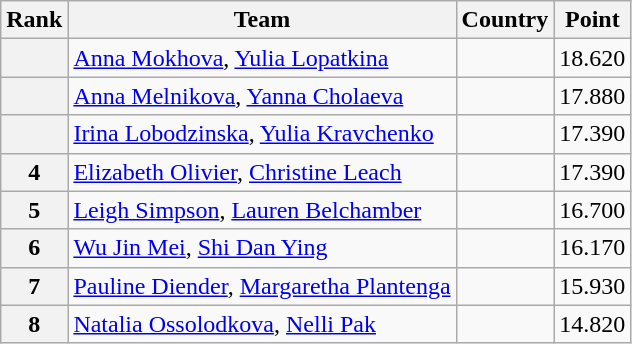<table class="wikitable sortable">
<tr>
<th>Rank</th>
<th>Team</th>
<th>Country</th>
<th>Point</th>
</tr>
<tr>
<th></th>
<td><a href='#'>Anna Mokhova</a>, <a href='#'>Yulia Lopatkina</a></td>
<td></td>
<td>18.620</td>
</tr>
<tr>
<th></th>
<td><a href='#'>Anna Melnikova</a>, <a href='#'>Yanna Cholaeva</a></td>
<td></td>
<td>17.880</td>
</tr>
<tr>
<th></th>
<td><a href='#'>Irina Lobodzinska</a>, <a href='#'>Yulia Kravchenko</a></td>
<td></td>
<td>17.390</td>
</tr>
<tr>
<th>4</th>
<td><a href='#'>Elizabeth Olivier</a>, <a href='#'>Christine Leach</a></td>
<td></td>
<td>17.390</td>
</tr>
<tr>
<th>5</th>
<td><a href='#'>Leigh Simpson</a>, <a href='#'>Lauren Belchamber</a></td>
<td></td>
<td>16.700</td>
</tr>
<tr>
<th>6</th>
<td><a href='#'>Wu Jin Mei</a>, <a href='#'>Shi Dan Ying</a></td>
<td></td>
<td>16.170</td>
</tr>
<tr>
<th>7</th>
<td><a href='#'>Pauline Diender</a>, <a href='#'>Margaretha Plantenga</a></td>
<td></td>
<td>15.930</td>
</tr>
<tr>
<th>8</th>
<td><a href='#'>Natalia Ossolodkova</a>, <a href='#'>Nelli Pak</a></td>
<td></td>
<td>14.820</td>
</tr>
</table>
